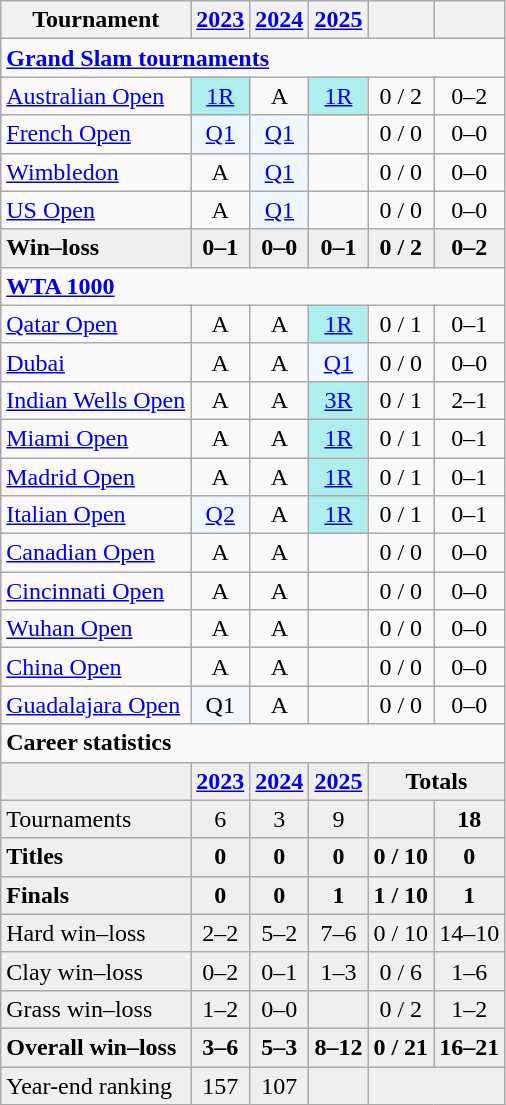<table class="wikitable" style="text-align:center">
<tr>
<th>Tournament</th>
<th><a href='#'>2023</a></th>
<th><a href='#'>2024</a></th>
<th><a href='#'>2025</a></th>
<th></th>
<th></th>
</tr>
<tr>
<td colspan="6" align="left"><strong><a href='#'>Grand Slam tournaments</a></strong></td>
</tr>
<tr>
<td align="left"><a href='#'>Australian Open</a></td>
<td bgcolor=afeeee><a href='#'>1R</a></td>
<td>A</td>
<td bgcolor=afeeee><a href='#'>1R</a></td>
<td>0 / 2</td>
<td>0–2</td>
</tr>
<tr>
<td align="left"><a href='#'>French Open</a></td>
<td bgcolor=f0f8ff><a href='#'>Q1</a></td>
<td bgcolor=f0f8ff><a href='#'>Q1</a></td>
<td></td>
<td>0 / 0</td>
<td>0–0</td>
</tr>
<tr>
<td align="left"><a href='#'>Wimbledon</a></td>
<td>A</td>
<td bgcolor=f0f8ff><a href='#'>Q1</a></td>
<td></td>
<td>0 / 0</td>
<td>0–0</td>
</tr>
<tr>
<td align="left"><a href='#'>US Open</a></td>
<td>A</td>
<td bgcolor=f0f8ff><a href='#'>Q1</a></td>
<td></td>
<td>0 / 0</td>
<td>0–0</td>
</tr>
<tr style="background:#efefef;font-weight:bold">
<td align="left">Win–loss</td>
<td>0–1</td>
<td>0–0</td>
<td>0–1</td>
<td>0 / 2</td>
<td>0–2</td>
</tr>
<tr>
<td colspan="6" align="left"><strong><a href='#'>WTA 1000</a></strong></td>
</tr>
<tr>
<td align="left"><a href='#'>Qatar Open</a></td>
<td>A</td>
<td>A</td>
<td bgcolor="afeeee"><a href='#'>1R</a></td>
<td>0 / 1</td>
<td>0–1</td>
</tr>
<tr>
<td align="left"><a href='#'>Dubai</a></td>
<td>A</td>
<td>A</td>
<td bgcolor="f0f8ff"><a href='#'>Q1</a></td>
<td>0 / 0</td>
<td>0–0</td>
</tr>
<tr>
<td align="left"><a href='#'>Indian Wells Open</a></td>
<td>A</td>
<td>A</td>
<td bgcolor="afeeee"><a href='#'>3R</a></td>
<td>0 / 1</td>
<td>2–1</td>
</tr>
<tr>
<td align="left"><a href='#'>Miami Open</a></td>
<td>A</td>
<td>A</td>
<td bgcolor="afeeee"><a href='#'>1R</a></td>
<td>0 / 1</td>
<td>0–1</td>
</tr>
<tr>
<td align="left"><a href='#'>Madrid Open</a></td>
<td>A</td>
<td>A</td>
<td bgcolor="afeeee"><a href='#'>1R</a></td>
<td>0 / 1</td>
<td>0–1</td>
</tr>
<tr>
<td align="left"><a href='#'>Italian Open</a></td>
<td bgcolor=f0f8ff><a href='#'>Q2</a></td>
<td>A</td>
<td bgcolor="afeeee"><a href='#'>1R</a></td>
<td>0 / 1</td>
<td>0–1</td>
</tr>
<tr>
<td align="left"><a href='#'>Canadian Open</a></td>
<td>A</td>
<td>A</td>
<td></td>
<td>0 / 0</td>
<td>0–0</td>
</tr>
<tr>
<td align="left"><a href='#'>Cincinnati Open</a></td>
<td>A</td>
<td>A</td>
<td></td>
<td>0 / 0</td>
<td>0–0</td>
</tr>
<tr>
<td align="left"><a href='#'>Wuhan Open</a></td>
<td>A</td>
<td>A</td>
<td></td>
<td>0 / 0</td>
<td>0–0</td>
</tr>
<tr>
<td align="left"><a href='#'>China Open</a></td>
<td>A</td>
<td>A</td>
<td></td>
<td>0 / 0</td>
<td>0–0</td>
</tr>
<tr>
<td align="left"><a href='#'>Guadalajara Open</a></td>
<td bgcolor=f0f8ff>Q1</td>
<td>A</td>
<td></td>
<td>0 / 0</td>
<td>0–0</td>
</tr>
<tr>
<td colspan="6" align="left"><strong>Career statistics</strong></td>
</tr>
<tr style="background:#efefef;font-weight:bold">
<td></td>
<td><a href='#'>2023</a></td>
<td><a href='#'>2024</a></td>
<td><a href='#'>2025</a></td>
<td colspan=2>Totals</td>
</tr>
<tr bgcolor="efefef">
<td align="left">Tournaments</td>
<td>6</td>
<td>3</td>
<td>9</td>
<td></td>
<td><strong>18</strong></td>
</tr>
<tr style="background:#efefef;font-weight:bold">
<td align="left">Titles</td>
<td>0</td>
<td>0</td>
<td>0</td>
<td>0 / 10</td>
<td>0</td>
</tr>
<tr style="background:#efefef;font-weight:bold">
<td align="left">Finals</td>
<td>0</td>
<td>0</td>
<td>1</td>
<td>1 / 10</td>
<td>1</td>
</tr>
<tr bgcolor="efefef">
<td align="left">Hard win–loss</td>
<td>2–2</td>
<td>5–2</td>
<td>7–6</td>
<td>0 / 10</td>
<td>14–10</td>
</tr>
<tr bgcolor="efefef">
<td align="left">Clay win–loss</td>
<td>0–2</td>
<td>0–1</td>
<td>1–3</td>
<td>0 / 6</td>
<td>1–6</td>
</tr>
<tr bgcolor="efefef">
<td align="left">Grass win–loss</td>
<td>1–2</td>
<td>0–0</td>
<td></td>
<td>0 / 2</td>
<td>1–2</td>
</tr>
<tr style="background:#efefef;font-weight:bold">
<td align="left">Overall win–loss</td>
<td>3–6</td>
<td>5–3</td>
<td>8–12</td>
<td>0 / 21</td>
<td>16–21</td>
</tr>
<tr bgcolor="efefef">
<td align="left">Year-end ranking</td>
<td>157</td>
<td>107</td>
<td></td>
<td colspan="3"></td>
</tr>
</table>
